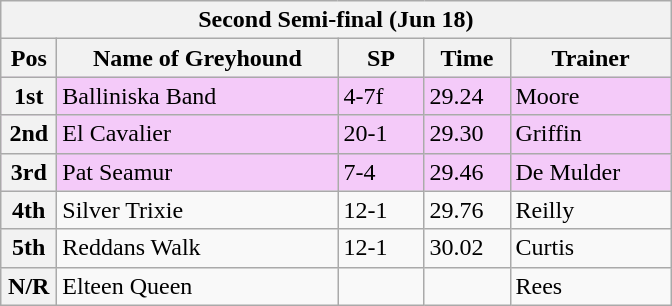<table class="wikitable">
<tr>
<th colspan="6">Second Semi-final (Jun 18)</th>
</tr>
<tr>
<th width=30>Pos</th>
<th width=180>Name of Greyhound</th>
<th width=50>SP</th>
<th width=50>Time</th>
<th width=100>Trainer</th>
</tr>
<tr style="background: #f4caf9;">
<th>1st</th>
<td>Balliniska Band</td>
<td>4-7f</td>
<td>29.24</td>
<td>Moore</td>
</tr>
<tr style="background: #f4caf9;">
<th>2nd</th>
<td>El Cavalier</td>
<td>20-1</td>
<td>29.30</td>
<td>Griffin</td>
</tr>
<tr style="background: #f4caf9;">
<th>3rd</th>
<td>Pat Seamur</td>
<td>7-4</td>
<td>29.46</td>
<td>De Mulder</td>
</tr>
<tr>
<th>4th</th>
<td>Silver Trixie</td>
<td>12-1</td>
<td>29.76</td>
<td>Reilly</td>
</tr>
<tr>
<th>5th</th>
<td>Reddans Walk</td>
<td>12-1</td>
<td>30.02</td>
<td>Curtis</td>
</tr>
<tr>
<th>N/R</th>
<td>Elteen Queen</td>
<td></td>
<td></td>
<td>Rees</td>
</tr>
</table>
